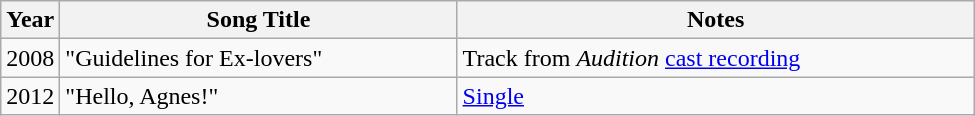<table class="wikitable" style="width:650px">
<tr>
<th width=10>Year</th>
<th>Song Title</th>
<th>Notes</th>
</tr>
<tr>
<td>2008</td>
<td>"Guidelines for Ex-lovers" </td>
<td>Track from <em>Audition</em> <a href='#'>cast recording</a></td>
</tr>
<tr>
<td>2012</td>
<td>"Hello, Agnes!"</td>
<td><a href='#'>Single</a></td>
</tr>
</table>
